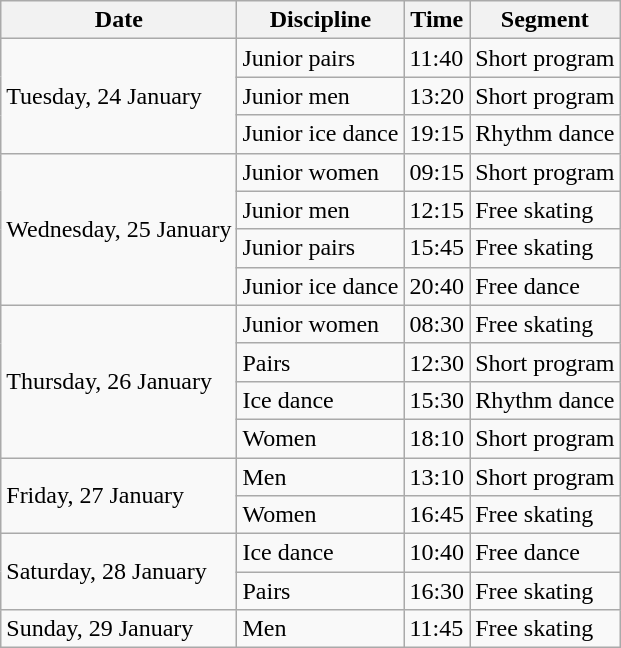<table class="wikitable">
<tr>
<th>Date</th>
<th>Discipline</th>
<th>Time</th>
<th>Segment</th>
</tr>
<tr>
<td rowspan=3>Tuesday, 24 January</td>
<td>Junior pairs</td>
<td>11:40</td>
<td>Short program</td>
</tr>
<tr>
<td>Junior men</td>
<td>13:20</td>
<td>Short program</td>
</tr>
<tr>
<td>Junior ice dance</td>
<td>19:15</td>
<td>Rhythm dance</td>
</tr>
<tr>
<td rowspan=4>Wednesday, 25 January</td>
<td>Junior women</td>
<td>09:15</td>
<td>Short program</td>
</tr>
<tr>
<td>Junior men</td>
<td>12:15</td>
<td>Free skating</td>
</tr>
<tr>
<td>Junior pairs</td>
<td>15:45</td>
<td>Free skating</td>
</tr>
<tr>
<td>Junior ice dance</td>
<td>20:40</td>
<td>Free dance</td>
</tr>
<tr>
<td rowspan=4>Thursday, 26 January</td>
<td>Junior women</td>
<td>08:30</td>
<td>Free skating</td>
</tr>
<tr>
<td>Pairs</td>
<td>12:30</td>
<td>Short program</td>
</tr>
<tr>
<td>Ice dance</td>
<td>15:30</td>
<td>Rhythm dance</td>
</tr>
<tr>
<td>Women</td>
<td>18:10</td>
<td>Short program</td>
</tr>
<tr>
<td rowspan=2>Friday, 27 January</td>
<td>Men</td>
<td>13:10</td>
<td>Short program</td>
</tr>
<tr>
<td>Women</td>
<td>16:45</td>
<td>Free skating</td>
</tr>
<tr>
<td rowspan=2>Saturday, 28 January</td>
<td>Ice dance</td>
<td>10:40</td>
<td>Free dance</td>
</tr>
<tr>
<td>Pairs</td>
<td>16:30</td>
<td>Free skating</td>
</tr>
<tr>
<td>Sunday, 29 January</td>
<td>Men</td>
<td>11:45</td>
<td>Free skating</td>
</tr>
</table>
